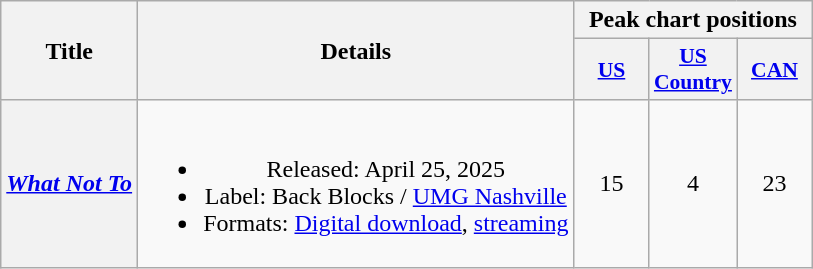<table class="wikitable plainrowheaders" style="text-align:center">
<tr>
<th scope="col" rowspan="2">Title</th>
<th scope="col" rowspan="2">Details</th>
<th scope="col" colspan="3">Peak chart positions</th>
</tr>
<tr>
<th scope="col" style="width:3em;font-size:90%;"><a href='#'>US</a><br></th>
<th scope="col" style="width:3em;font-size:90%;"><a href='#'>US<br>Country</a><br></th>
<th scope="col" style="width:3em;font-size:90%;"><a href='#'>CAN</a><br></th>
</tr>
<tr>
<th scope="row"><em><a href='#'>What Not To</a></em></th>
<td><br><ul><li>Released: April 25, 2025</li><li>Label: Back Blocks / <a href='#'>UMG Nashville</a></li><li>Formats: <a href='#'>Digital download</a>, <a href='#'>streaming</a></li></ul></td>
<td>15</td>
<td>4</td>
<td>23</td>
</tr>
</table>
